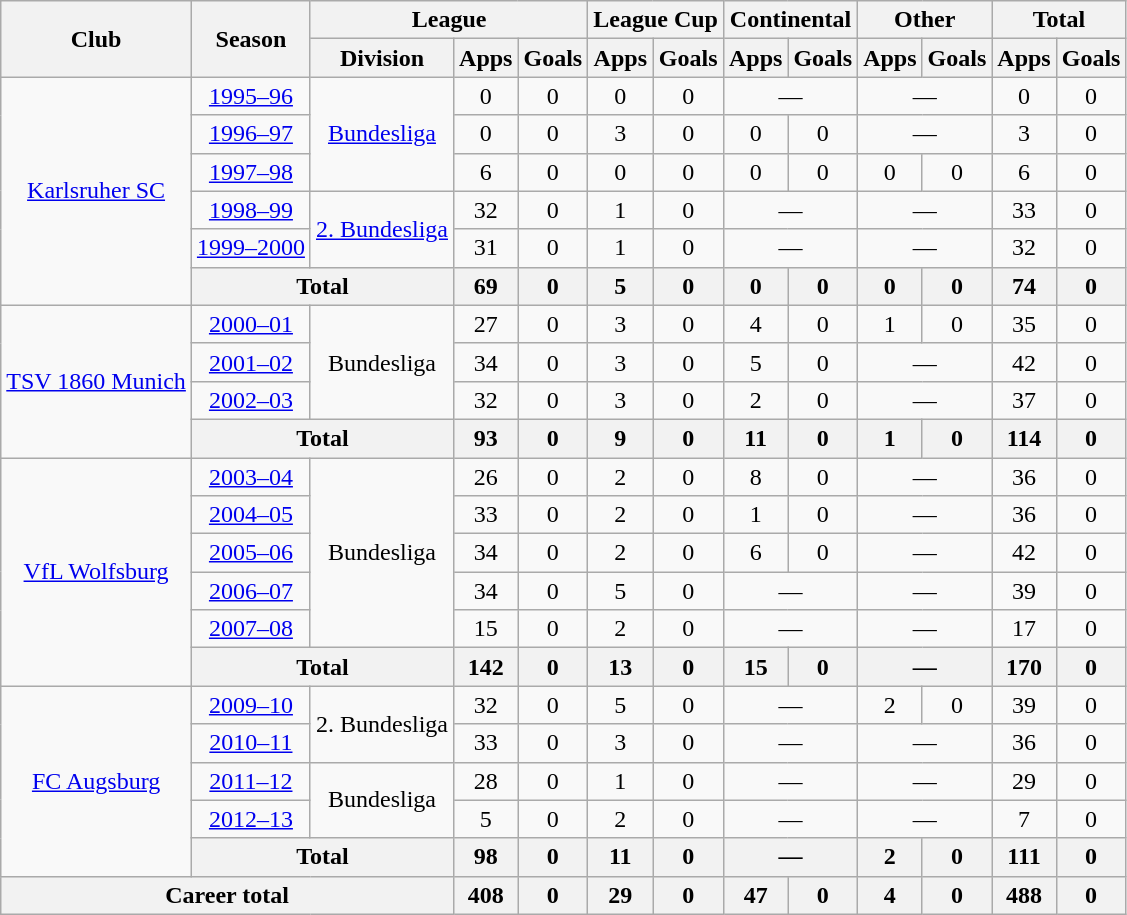<table class=wikitable style="text-align: center;">
<tr>
<th rowspan=2>Club</th>
<th rowspan=2>Season</th>
<th colspan=3>League</th>
<th colspan=2>League Cup</th>
<th colspan=2>Continental</th>
<th colspan=2>Other</th>
<th colspan=2>Total</th>
</tr>
<tr>
<th>Division</th>
<th>Apps</th>
<th>Goals</th>
<th>Apps</th>
<th>Goals</th>
<th>Apps</th>
<th>Goals</th>
<th>Apps</th>
<th>Goals</th>
<th>Apps</th>
<th>Goals</th>
</tr>
<tr>
<td rowspan=6><a href='#'>Karlsruher SC</a></td>
<td><a href='#'>1995–96</a></td>
<td rowspan=3><a href='#'>Bundesliga</a></td>
<td>0</td>
<td>0</td>
<td>0</td>
<td>0</td>
<td colspan=2>—</td>
<td colspan=2>—</td>
<td>0</td>
<td>0</td>
</tr>
<tr>
<td><a href='#'>1996–97</a></td>
<td>0</td>
<td>0</td>
<td>3</td>
<td>0</td>
<td>0</td>
<td>0</td>
<td colspan=2>—</td>
<td>3</td>
<td>0</td>
</tr>
<tr>
<td><a href='#'>1997–98</a></td>
<td>6</td>
<td>0</td>
<td>0</td>
<td>0</td>
<td>0</td>
<td>0</td>
<td>0</td>
<td>0</td>
<td>6</td>
<td>0</td>
</tr>
<tr>
<td><a href='#'>1998–99</a></td>
<td rowspan=2><a href='#'>2. Bundesliga</a></td>
<td>32</td>
<td>0</td>
<td>1</td>
<td>0</td>
<td colspan=2>—</td>
<td colspan=2>—</td>
<td>33</td>
<td>0</td>
</tr>
<tr>
<td><a href='#'>1999–2000</a></td>
<td>31</td>
<td>0</td>
<td>1</td>
<td>0</td>
<td colspan=2>—</td>
<td colspan=2>—</td>
<td>32</td>
<td>0</td>
</tr>
<tr>
<th colspan=2>Total</th>
<th>69</th>
<th>0</th>
<th>5</th>
<th>0</th>
<th>0</th>
<th>0</th>
<th>0</th>
<th>0</th>
<th>74</th>
<th>0</th>
</tr>
<tr>
<td rowspan=4><a href='#'>TSV 1860 Munich</a></td>
<td><a href='#'>2000–01</a></td>
<td rowspan=3>Bundesliga</td>
<td>27</td>
<td>0</td>
<td>3</td>
<td>0</td>
<td>4</td>
<td>0</td>
<td>1</td>
<td>0</td>
<td>35</td>
<td>0</td>
</tr>
<tr>
<td><a href='#'>2001–02</a></td>
<td>34</td>
<td>0</td>
<td>3</td>
<td>0</td>
<td>5</td>
<td>0</td>
<td colspan=2>—</td>
<td>42</td>
<td>0</td>
</tr>
<tr>
<td><a href='#'>2002–03</a></td>
<td>32</td>
<td>0</td>
<td>3</td>
<td>0</td>
<td>2</td>
<td>0</td>
<td colspan=2>—</td>
<td>37</td>
<td>0</td>
</tr>
<tr>
<th colspan=2>Total</th>
<th>93</th>
<th>0</th>
<th>9</th>
<th>0</th>
<th>11</th>
<th>0</th>
<th>1</th>
<th>0</th>
<th>114</th>
<th>0</th>
</tr>
<tr>
<td rowspan=6><a href='#'>VfL Wolfsburg</a></td>
<td><a href='#'>2003–04</a></td>
<td rowspan=5>Bundesliga</td>
<td>26</td>
<td>0</td>
<td>2</td>
<td>0</td>
<td>8</td>
<td>0</td>
<td colspan=2>—</td>
<td>36</td>
<td>0</td>
</tr>
<tr>
<td><a href='#'>2004–05</a></td>
<td>33</td>
<td>0</td>
<td>2</td>
<td>0</td>
<td>1</td>
<td>0</td>
<td colspan=2>—</td>
<td>36</td>
<td>0</td>
</tr>
<tr>
<td><a href='#'>2005–06</a></td>
<td>34</td>
<td>0</td>
<td>2</td>
<td>0</td>
<td>6</td>
<td>0</td>
<td colspan=2>—</td>
<td>42</td>
<td>0</td>
</tr>
<tr>
<td><a href='#'>2006–07</a></td>
<td>34</td>
<td>0</td>
<td>5</td>
<td>0</td>
<td colspan=2>—</td>
<td colspan=2>—</td>
<td>39</td>
<td>0</td>
</tr>
<tr>
<td><a href='#'>2007–08</a></td>
<td>15</td>
<td>0</td>
<td>2</td>
<td>0</td>
<td colspan=2>—</td>
<td colspan=2>—</td>
<td>17</td>
<td>0</td>
</tr>
<tr>
<th colspan=2>Total</th>
<th>142</th>
<th>0</th>
<th>13</th>
<th>0</th>
<th>15</th>
<th>0</th>
<th colspan=2>—</th>
<th>170</th>
<th>0</th>
</tr>
<tr>
<td rowspan=5><a href='#'>FC Augsburg</a></td>
<td><a href='#'>2009–10</a></td>
<td rowspan=2>2. Bundesliga</td>
<td>32</td>
<td>0</td>
<td>5</td>
<td>0</td>
<td colspan=2>—</td>
<td>2</td>
<td>0</td>
<td>39</td>
<td>0</td>
</tr>
<tr>
<td><a href='#'>2010–11</a></td>
<td>33</td>
<td>0</td>
<td>3</td>
<td>0</td>
<td colspan=2>—</td>
<td colspan=2>—</td>
<td>36</td>
<td>0</td>
</tr>
<tr>
<td><a href='#'>2011–12</a></td>
<td rowspan=2>Bundesliga</td>
<td>28</td>
<td>0</td>
<td>1</td>
<td>0</td>
<td colspan=2>—</td>
<td colspan=2>—</td>
<td>29</td>
<td>0</td>
</tr>
<tr>
<td><a href='#'>2012–13</a></td>
<td>5</td>
<td>0</td>
<td>2</td>
<td>0</td>
<td colspan=2>—</td>
<td colspan=2>—</td>
<td>7</td>
<td>0</td>
</tr>
<tr>
<th colspan=2>Total</th>
<th>98</th>
<th>0</th>
<th>11</th>
<th>0</th>
<th colspan=2>—</th>
<th>2</th>
<th>0</th>
<th>111</th>
<th>0</th>
</tr>
<tr>
<th colspan=3>Career total</th>
<th>408</th>
<th>0</th>
<th>29</th>
<th>0</th>
<th>47</th>
<th>0</th>
<th>4</th>
<th>0</th>
<th>488</th>
<th>0</th>
</tr>
</table>
